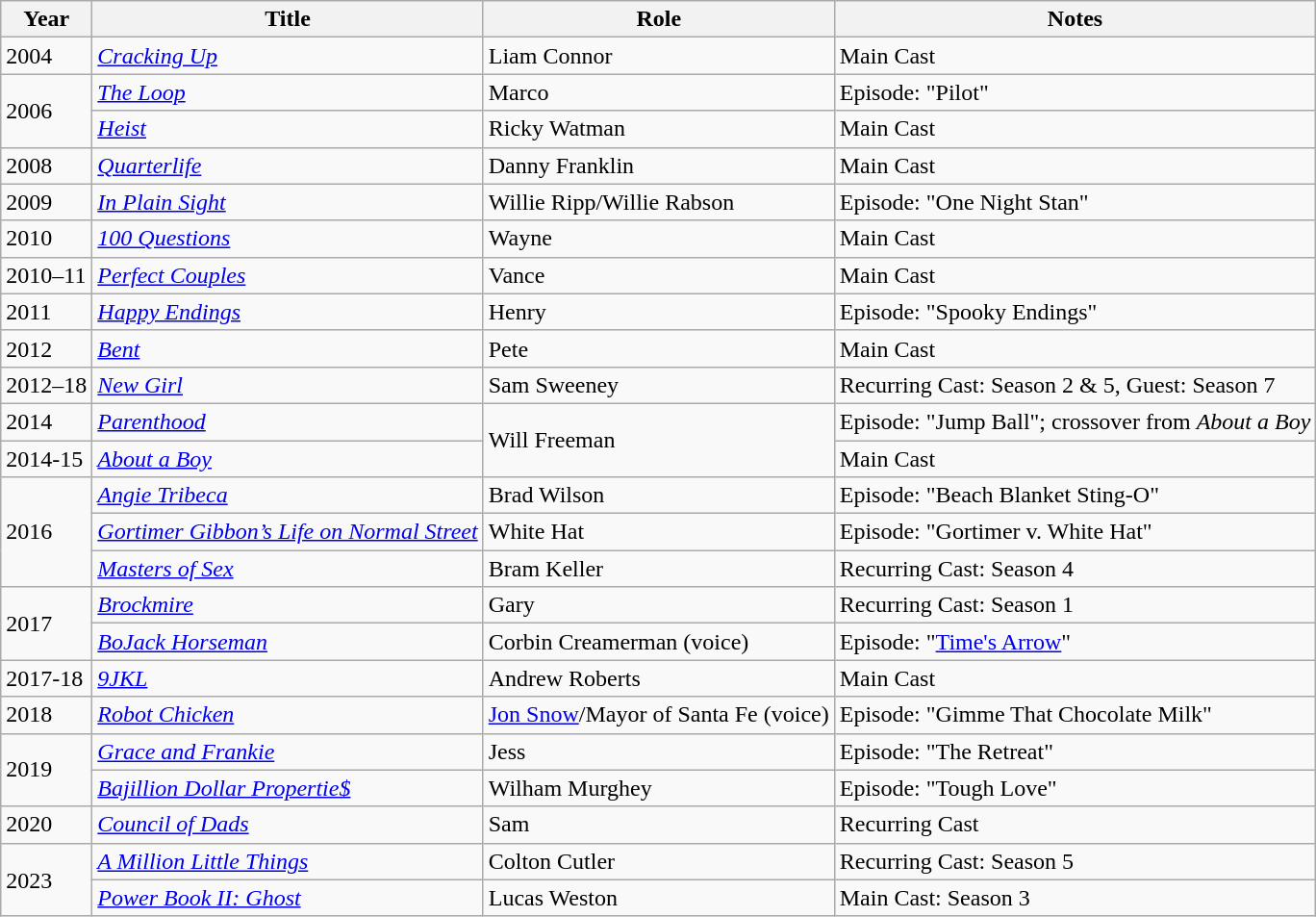<table class="wikitable sortable">
<tr>
<th>Year</th>
<th>Title</th>
<th>Role</th>
<th class=unsortable>Notes</th>
</tr>
<tr>
<td>2004</td>
<td><em><a href='#'>Cracking Up</a></em></td>
<td>Liam Connor</td>
<td>Main Cast</td>
</tr>
<tr>
<td rowspan=2>2006</td>
<td><em><a href='#'>The Loop</a></em></td>
<td>Marco</td>
<td>Episode: "Pilot"</td>
</tr>
<tr>
<td><em><a href='#'>Heist</a></em></td>
<td>Ricky Watman</td>
<td>Main Cast</td>
</tr>
<tr>
<td>2008</td>
<td><em><a href='#'>Quarterlife</a></em></td>
<td>Danny Franklin</td>
<td>Main Cast</td>
</tr>
<tr>
<td>2009</td>
<td><em><a href='#'>In Plain Sight</a></em></td>
<td>Willie Ripp/Willie Rabson</td>
<td>Episode: "One Night Stan"</td>
</tr>
<tr>
<td>2010</td>
<td><em><a href='#'>100 Questions</a></em></td>
<td>Wayne</td>
<td>Main Cast</td>
</tr>
<tr>
<td>2010–11</td>
<td><em><a href='#'>Perfect Couples</a></em> </td>
<td>Vance</td>
<td>Main Cast</td>
</tr>
<tr>
<td>2011</td>
<td><em><a href='#'>Happy Endings</a></em></td>
<td>Henry</td>
<td>Episode: "Spooky Endings"</td>
</tr>
<tr>
<td>2012</td>
<td><em><a href='#'>Bent</a></em></td>
<td>Pete</td>
<td>Main Cast</td>
</tr>
<tr>
<td>2012–18</td>
<td><em><a href='#'>New Girl</a></em></td>
<td>Sam Sweeney</td>
<td>Recurring Cast: Season 2 & 5, Guest: Season 7</td>
</tr>
<tr>
<td>2014</td>
<td><em><a href='#'>Parenthood</a></em></td>
<td rowspan=2>Will Freeman</td>
<td>Episode: "Jump Ball"; crossover from <em>About a Boy</em></td>
</tr>
<tr>
<td>2014-15</td>
<td><em><a href='#'>About a Boy</a></em></td>
<td>Main Cast</td>
</tr>
<tr>
<td rowspan=3>2016</td>
<td><em><a href='#'>Angie Tribeca</a></em></td>
<td>Brad Wilson</td>
<td>Episode: "Beach Blanket Sting-O"</td>
</tr>
<tr>
<td><em><a href='#'>Gortimer Gibbon’s Life on Normal Street</a></em></td>
<td>White Hat</td>
<td>Episode: "Gortimer v. White Hat"</td>
</tr>
<tr>
<td><em><a href='#'>Masters of Sex</a></em></td>
<td>Bram Keller</td>
<td>Recurring Cast: Season 4</td>
</tr>
<tr>
<td rowspan=2>2017</td>
<td><em><a href='#'>Brockmire</a></em></td>
<td>Gary</td>
<td>Recurring Cast: Season 1</td>
</tr>
<tr>
<td><em><a href='#'>BoJack Horseman</a></em></td>
<td>Corbin Creamerman (voice)</td>
<td>Episode: "<a href='#'>Time's Arrow</a>"</td>
</tr>
<tr>
<td>2017-18</td>
<td><em><a href='#'>9JKL</a></em></td>
<td>Andrew Roberts</td>
<td>Main Cast</td>
</tr>
<tr>
<td>2018</td>
<td><em><a href='#'>Robot Chicken</a></em></td>
<td><a href='#'>Jon Snow</a>/Mayor of Santa Fe (voice)</td>
<td>Episode: "Gimme That Chocolate Milk"</td>
</tr>
<tr>
<td rowspan=2>2019</td>
<td><em><a href='#'>Grace and Frankie</a></em></td>
<td>Jess</td>
<td>Episode: "The Retreat"</td>
</tr>
<tr>
<td><em><a href='#'>Bajillion Dollar Propertie$</a></em></td>
<td>Wilham Murghey</td>
<td>Episode: "Tough Love"</td>
</tr>
<tr>
<td>2020</td>
<td><em><a href='#'>Council of Dads</a></em></td>
<td>Sam</td>
<td>Recurring Cast</td>
</tr>
<tr>
<td rowspan=2>2023</td>
<td><em><a href='#'>A Million Little Things</a></em></td>
<td>Colton Cutler</td>
<td>Recurring Cast: Season 5</td>
</tr>
<tr>
<td><em><a href='#'>Power Book II: Ghost</a></em></td>
<td>Lucas Weston</td>
<td>Main Cast: Season 3</td>
</tr>
</table>
